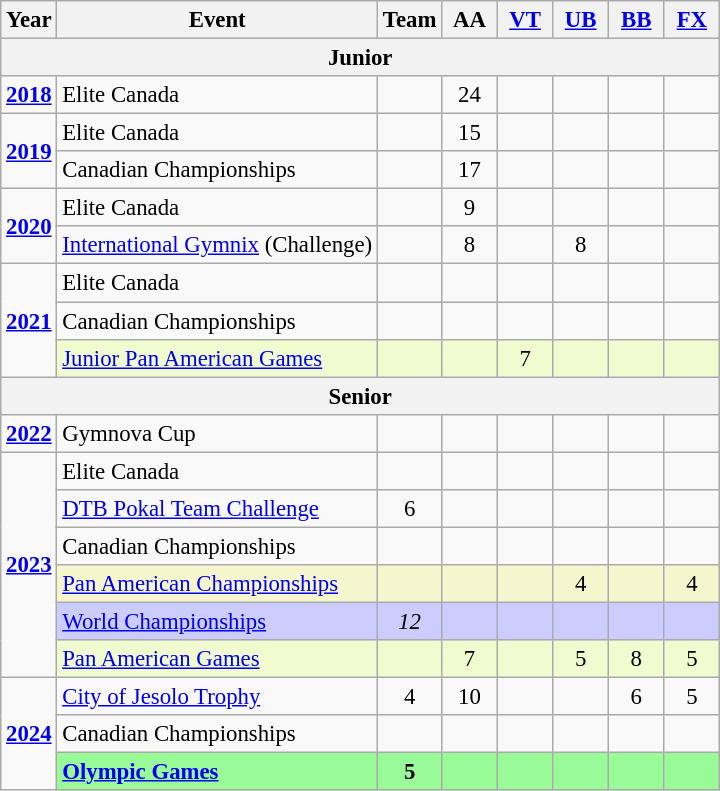<table class="wikitable" style="text-align:center; font-size:95%;">
<tr>
<th align=center>Year</th>
<th align=center>Event</th>
<th style="width:30px;">Team</th>
<th style="width:30px;">AA</th>
<th style="width:30px;"><a href='#'>VT</a></th>
<th style="width:30px;"><a href='#'>UB</a></th>
<th style="width:30px;"><a href='#'>BB</a></th>
<th style="width:30px;"><a href='#'>FX</a></th>
</tr>
<tr>
<th colspan="8">Junior</th>
</tr>
<tr>
<td rowspan="1"><strong><a href='#'>2018</a></strong></td>
<td align=left>Elite Canada</td>
<td></td>
<td>24</td>
<td></td>
<td></td>
<td></td>
<td></td>
</tr>
<tr>
<td rowspan="2"><strong><a href='#'>2019</a></strong></td>
<td align=left>Elite Canada</td>
<td></td>
<td>15</td>
<td></td>
<td></td>
<td></td>
<td></td>
</tr>
<tr>
<td align=left>Canadian Championships</td>
<td></td>
<td>17</td>
<td></td>
<td></td>
<td></td>
<td></td>
</tr>
<tr>
<td rowspan="2"><strong><a href='#'>2020</a></strong></td>
<td align=left>Elite Canada</td>
<td></td>
<td>9</td>
<td></td>
<td></td>
<td></td>
<td></td>
</tr>
<tr>
<td align=left><a href='#'>International Gymnix</a> (Challenge)</td>
<td></td>
<td>8</td>
<td></td>
<td>8</td>
<td></td>
<td></td>
</tr>
<tr>
<td rowspan="3"><strong><a href='#'>2021</a></strong></td>
<td align=left>Elite Canada</td>
<td></td>
<td></td>
<td></td>
<td></td>
<td></td>
<td></td>
</tr>
<tr>
<td align=left>Canadian Championships</td>
<td></td>
<td></td>
<td></td>
<td></td>
<td></td>
<td></td>
</tr>
<tr bgcolor=#f0fccf>
<td align=left><a href='#'>Junior Pan American Games</a></td>
<td></td>
<td></td>
<td>7</td>
<td></td>
<td></td>
<td></td>
</tr>
<tr>
<th colspan="8">Senior</th>
</tr>
<tr>
<td rowspan="1"><strong><a href='#'>2022</a></strong></td>
<td align=left>Gymnova Cup</td>
<td></td>
<td></td>
<td></td>
<td></td>
<td></td>
<td></td>
</tr>
<tr>
<td rowspan="6"><strong><a href='#'>2023</a></strong></td>
<td align=left>Elite Canada</td>
<td></td>
<td></td>
<td></td>
<td></td>
<td></td>
<td></td>
</tr>
<tr>
<td align=left><a href='#'>DTB Pokal Team Challenge</a></td>
<td>6</td>
<td></td>
<td></td>
<td></td>
<td></td>
<td></td>
</tr>
<tr>
<td align=left>Canadian Championships</td>
<td></td>
<td></td>
<td></td>
<td></td>
<td></td>
<td></td>
</tr>
<tr bgcolor=#F5F6CE>
<td align=left><a href='#'>Pan American Championships</a></td>
<td></td>
<td></td>
<td></td>
<td>4</td>
<td></td>
<td>4</td>
</tr>
<tr bgcolor=#CCCCFF>
<td align=left><a href='#'>World Championships</a></td>
<td><em>12</em></td>
<td></td>
<td></td>
<td></td>
<td></td>
<td></td>
</tr>
<tr bgcolor=#f0fccf>
<td align=left><a href='#'>Pan American Games</a></td>
<td></td>
<td>7</td>
<td></td>
<td>5</td>
<td>8</td>
<td>5</td>
</tr>
<tr>
<td rowspan="3"><strong><a href='#'>2024</a></strong></td>
<td align=left><a href='#'>City of Jesolo Trophy</a></td>
<td>4</td>
<td>10</td>
<td></td>
<td></td>
<td>6</td>
<td>5</td>
</tr>
<tr>
<td align=left>Canadian Championships</td>
<td></td>
<td></td>
<td></td>
<td></td>
<td></td>
<td></td>
</tr>
<tr bgcolor=98FB98>
<td align=left><strong><a href='#'>Olympic Games</a></strong></td>
<td><strong>5</strong></td>
<td></td>
<td></td>
<td></td>
<td></td>
<td></td>
</tr>
</table>
